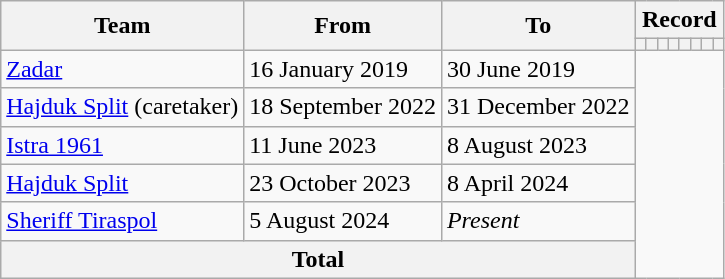<table class=wikitable style="text-align: center">
<tr>
<th rowspan=2>Team</th>
<th rowspan=2>From</th>
<th rowspan=2>To</th>
<th colspan=8>Record</th>
</tr>
<tr>
<th></th>
<th></th>
<th></th>
<th></th>
<th></th>
<th></th>
<th></th>
<th></th>
</tr>
<tr>
<td align=left><a href='#'>Zadar</a></td>
<td align=left>16 January 2019</td>
<td align=left>30 June 2019<br></td>
</tr>
<tr>
<td align=left><a href='#'>Hajduk Split</a> (caretaker)</td>
<td align=left>18 September 2022</td>
<td align=left>31 December 2022<br></td>
</tr>
<tr>
<td align=left><a href='#'>Istra 1961</a></td>
<td align=left>11 June 2023</td>
<td align=left>8 August 2023<br></td>
</tr>
<tr>
<td align=left><a href='#'>Hajduk Split</a></td>
<td align=left>23 October 2023</td>
<td align=left>8 April 2024<br></td>
</tr>
<tr>
<td align=left><a href='#'>Sheriff Tiraspol</a></td>
<td align=left>5 August 2024</td>
<td align=left><em>Present</em><br></td>
</tr>
<tr>
<th colspan=3>Total<br></th>
</tr>
</table>
